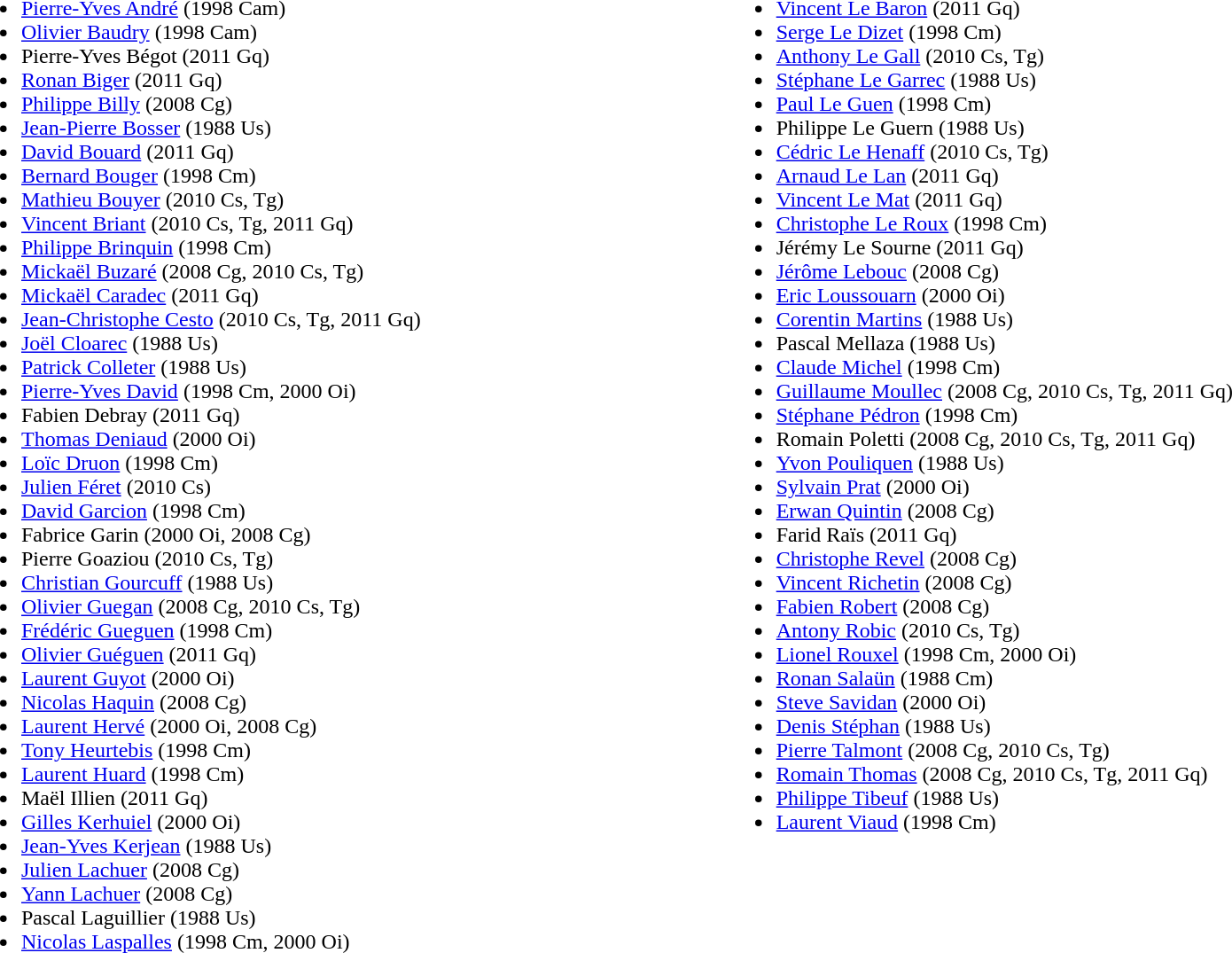<table border="0" cellpadding="0" style="width:90%;">
<tr valign="top">
<td style="width:40%;"><br><ul><li><a href='#'>Pierre-Yves André</a> (1998 Cam)</li><li><a href='#'>Olivier Baudry</a> (1998 Cam)</li><li>Pierre-Yves Bégot (2011 Gq)</li><li><a href='#'>Ronan Biger</a> (2011 Gq)</li><li><a href='#'>Philippe Billy</a> (2008 Cg)</li><li><a href='#'>Jean-Pierre Bosser</a> (1988 Us)</li><li><a href='#'>David Bouard</a> (2011 Gq)</li><li><a href='#'>Bernard Bouger</a> (1998 Cm)</li><li><a href='#'>Mathieu Bouyer</a> (2010 Cs, Tg)</li><li><a href='#'>Vincent Briant</a> (2010 Cs, Tg, 2011 Gq)</li><li><a href='#'>Philippe Brinquin</a> (1998 Cm)</li><li><a href='#'>Mickaël Buzaré</a> (2008 Cg, 2010 Cs, Tg)</li><li><a href='#'>Mickaël Caradec</a> (2011 Gq)</li><li><a href='#'>Jean-Christophe Cesto</a> (2010 Cs, Tg, 2011 Gq)</li><li><a href='#'>Joël Cloarec</a> (1988 Us)</li><li><a href='#'>Patrick Colleter</a> (1988 Us)</li><li><a href='#'>Pierre-Yves David</a> (1998 Cm, 2000 Oi)</li><li>Fabien Debray (2011 Gq)</li><li><a href='#'>Thomas Deniaud</a> (2000 Oi)</li><li><a href='#'>Loïc Druon</a> (1998 Cm)</li><li><a href='#'>Julien Féret</a> (2010 Cs)</li><li><a href='#'>David Garcion</a> (1998 Cm)</li><li>Fabrice Garin (2000 Oi, 2008 Cg)</li><li>Pierre Goaziou (2010 Cs, Tg)</li><li><a href='#'>Christian Gourcuff</a> (1988 Us)</li><li><a href='#'>Olivier Guegan</a> (2008 Cg, 2010 Cs, Tg)</li><li><a href='#'>Frédéric Gueguen</a> (1998 Cm)</li><li><a href='#'>Olivier Guéguen</a> (2011 Gq)</li><li><a href='#'>Laurent Guyot</a> (2000 Oi)</li><li><a href='#'>Nicolas Haquin</a> (2008 Cg)</li><li><a href='#'>Laurent Hervé</a> (2000 Oi, 2008 Cg)</li><li><a href='#'>Tony Heurtebis</a> (1998 Cm)</li><li><a href='#'>Laurent Huard</a> (1998 Cm)</li><li>Maël Illien (2011 Gq)</li><li><a href='#'>Gilles Kerhuiel</a> (2000 Oi)</li><li><a href='#'>Jean-Yves Kerjean</a> (1988 Us)</li><li><a href='#'>Julien Lachuer</a> (2008 Cg)</li><li><a href='#'>Yann Lachuer</a> (2008 Cg)</li><li>Pascal Laguillier (1988 Us)</li><li><a href='#'>Nicolas Laspalles</a> (1998 Cm, 2000 Oi)</li></ul></td>
<td style="width:40%;"><br><ul><li><a href='#'>Vincent Le Baron</a> (2011 Gq)</li><li><a href='#'>Serge Le Dizet</a> (1998 Cm)</li><li><a href='#'>Anthony Le Gall</a> (2010 Cs, Tg)</li><li><a href='#'>Stéphane Le Garrec</a> (1988 Us)</li><li><a href='#'>Paul Le Guen</a> (1998 Cm)</li><li>Philippe Le Guern (1988 Us)</li><li><a href='#'>Cédric Le Henaff</a> (2010 Cs, Tg)</li><li><a href='#'>Arnaud Le Lan</a> (2011 Gq)</li><li><a href='#'>Vincent Le Mat</a> (2011 Gq)</li><li><a href='#'>Christophe Le Roux</a> (1998 Cm)</li><li>Jérémy Le Sourne (2011 Gq)</li><li><a href='#'>Jérôme Lebouc</a> (2008 Cg)</li><li><a href='#'>Eric Loussouarn</a> (2000 Oi)</li><li><a href='#'>Corentin Martins</a> (1988 Us)</li><li>Pascal Mellaza (1988 Us)</li><li><a href='#'>Claude Michel</a> (1998 Cm)</li><li><a href='#'>Guillaume Moullec</a> (2008 Cg, 2010 Cs, Tg, 2011 Gq)</li><li><a href='#'>Stéphane Pédron</a> (1998 Cm)</li><li>Romain Poletti (2008 Cg, 2010 Cs, Tg, 2011 Gq)</li><li><a href='#'>Yvon Pouliquen</a> (1988 Us)</li><li><a href='#'>Sylvain Prat</a> (2000 Oi)</li><li><a href='#'>Erwan Quintin</a> (2008 Cg)</li><li>Farid Raïs (2011 Gq)</li><li><a href='#'>Christophe Revel</a> (2008 Cg)</li><li><a href='#'>Vincent Richetin</a> (2008 Cg)</li><li><a href='#'>Fabien Robert</a> (2008 Cg)</li><li><a href='#'>Antony Robic</a> (2010 Cs, Tg)</li><li><a href='#'>Lionel Rouxel</a> (1998 Cm, 2000 Oi)</li><li><a href='#'>Ronan Salaün</a> (1988 Cm)</li><li><a href='#'>Steve Savidan</a> (2000 Oi)</li><li><a href='#'>Denis Stéphan</a> (1988 Us)</li><li><a href='#'>Pierre Talmont</a> (2008 Cg, 2010 Cs, Tg)</li><li><a href='#'>Romain Thomas</a> (2008 Cg, 2010 Cs, Tg, 2011 Gq)</li><li><a href='#'>Philippe Tibeuf</a> (1988 Us)</li><li><a href='#'>Laurent Viaud</a> (1998 Cm)</li></ul></td>
</tr>
</table>
